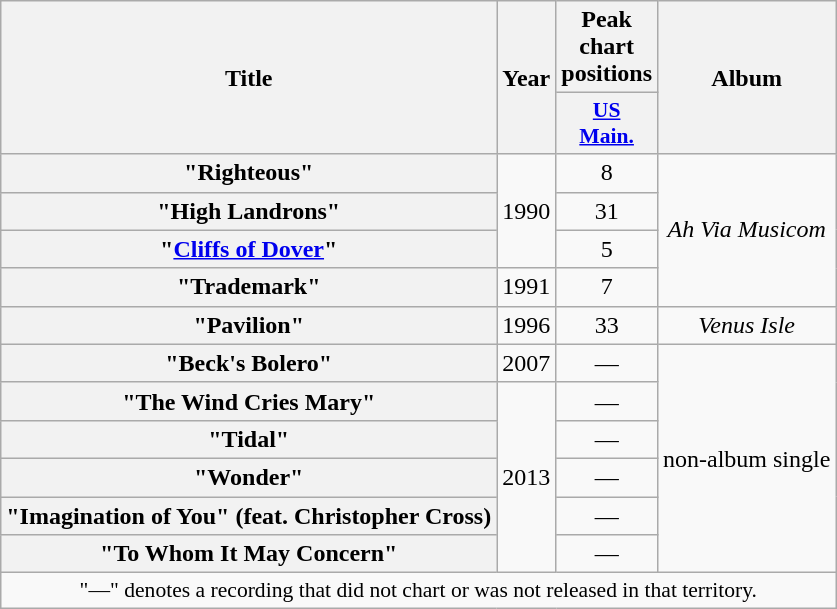<table class="wikitable plainrowheaders" style="text-align:center;">
<tr>
<th scope="col" rowspan="2">Title</th>
<th scope="col" rowspan="2">Year</th>
<th scope="col">Peak chart positions</th>
<th scope="col" rowspan="2">Album</th>
</tr>
<tr>
<th scope="col" style="width:3em;font-size:90%;"><a href='#'>US<br>Main.</a><br></th>
</tr>
<tr>
<th scope="row">"Righteous"</th>
<td rowspan=3>1990</td>
<td>8</td>
<td rowspan=4><em>Ah Via Musicom</em></td>
</tr>
<tr>
<th scope="row">"High Landrons"</th>
<td>31</td>
</tr>
<tr>
<th scope="row">"<a href='#'>Cliffs of Dover</a>"</th>
<td>5</td>
</tr>
<tr>
<th scope="row">"Trademark"</th>
<td>1991</td>
<td>7</td>
</tr>
<tr>
<th scope="row">"Pavilion"</th>
<td>1996</td>
<td>33</td>
<td><em>Venus Isle</em></td>
</tr>
<tr>
<th scope="row">"Beck's Bolero"</th>
<td>2007</td>
<td>—</td>
<td rowspan=6>non-album single</td>
</tr>
<tr>
<th scope="row">"The Wind Cries Mary"</th>
<td rowspan=5>2013</td>
<td>—</td>
</tr>
<tr>
<th scope="row">"Tidal"</th>
<td>—</td>
</tr>
<tr>
<th scope="row">"Wonder"</th>
<td>—</td>
</tr>
<tr>
<th scope="row">"Imagination of You" (feat. Christopher Cross)</th>
<td>—</td>
</tr>
<tr>
<th scope="row">"To Whom It May Concern"</th>
<td>—</td>
</tr>
<tr>
<td colspan="10" style="font-size:90%">"—" denotes a recording that did not chart or was not released in that territory.</td>
</tr>
</table>
